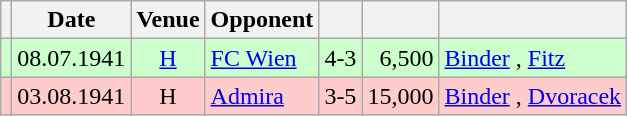<table class="wikitable" Style="text-align: center">
<tr>
<th></th>
<th>Date</th>
<th>Venue</th>
<th>Opponent</th>
<th></th>
<th></th>
<th></th>
</tr>
<tr style="background:#cfc">
<td></td>
<td>08.07.1941</td>
<td><a href='#'>H</a></td>
<td align="left"><a href='#'>FC Wien</a></td>
<td>4-3</td>
<td align="right">6,500</td>
<td align="left"><a href='#'>Binder</a>   , <a href='#'>Fitz</a> </td>
</tr>
<tr style="background:#fcc">
<td></td>
<td>03.08.1941</td>
<td>H</td>
<td align="left"><a href='#'>Admira</a></td>
<td>3-5</td>
<td align="right">15,000</td>
<td align="left"><a href='#'>Binder</a>  , <a href='#'>Dvoracek</a> </td>
</tr>
</table>
